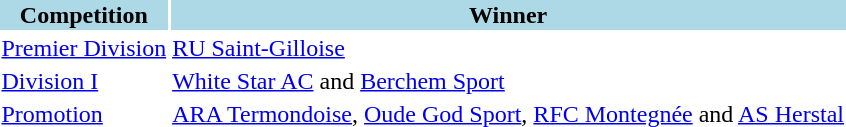<table>
<tr style="background:lightblue;">
<th>Competition</th>
<th>Winner</th>
</tr>
<tr>
<td><a href='#'>Premier Division</a></td>
<td><a href='#'>RU Saint-Gilloise</a></td>
</tr>
<tr>
<td><a href='#'>Division I</a></td>
<td><a href='#'>White Star AC</a> and <a href='#'>Berchem Sport</a></td>
</tr>
<tr>
<td><a href='#'>Promotion</a></td>
<td><a href='#'>ARA Termondoise</a>, <a href='#'>Oude God Sport</a>, <a href='#'>RFC Montegnée</a> and <a href='#'>AS Herstal</a></td>
</tr>
</table>
